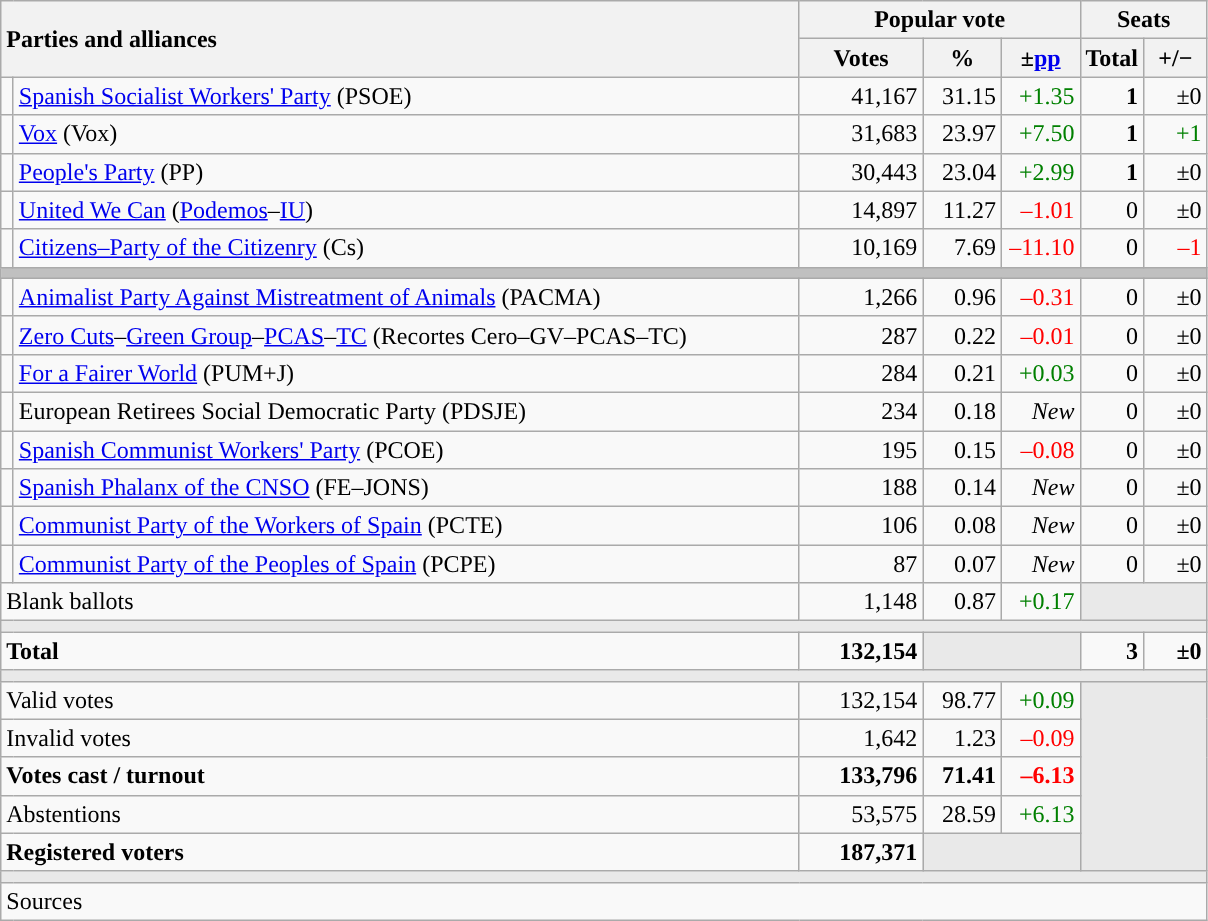<table class="wikitable" style="text-align:right;">
<tr>
<th style="text-align:left;" rowspan="2" colspan="2" width="525">Parties and alliances</th>
<th colspan="3">Popular vote</th>
<th colspan="2">Seats</th>
</tr>
<tr>
<th width="75">Votes</th>
<th width="45">%</th>
<th width="45">±<a href='#'>pp</a></th>
<th width="35">Total</th>
<th width="35">+/−</th>
</tr>
<tr>
<td width="1" style="color:inherit;background:"></td>
<td align="left"><a href='#'>Spanish Socialist Workers' Party</a> (PSOE)</td>
<td>41,167</td>
<td>31.15</td>
<td style="color:green;">+1.35</td>
<td><strong>1</strong></td>
<td>±0</td>
</tr>
<tr>
<td style="color:inherit;background:"></td>
<td align="left"><a href='#'>Vox</a> (Vox)</td>
<td>31,683</td>
<td>23.97</td>
<td style="color:green;">+7.50</td>
<td><strong>1</strong></td>
<td style="color:green;">+1</td>
</tr>
<tr>
<td style="color:inherit;background:"></td>
<td align="left"><a href='#'>People's Party</a> (PP)</td>
<td>30,443</td>
<td>23.04</td>
<td style="color:green;">+2.99</td>
<td><strong>1</strong></td>
<td>±0</td>
</tr>
<tr>
<td style="color:inherit;background:"></td>
<td align="left"><a href='#'>United We Can</a> (<a href='#'>Podemos</a>–<a href='#'>IU</a>)</td>
<td>14,897</td>
<td>11.27</td>
<td style="color:red;">–1.01</td>
<td>0</td>
<td>±0</td>
</tr>
<tr>
<td style="color:inherit;background:"></td>
<td align="left"><a href='#'>Citizens–Party of the Citizenry</a> (Cs)</td>
<td>10,169</td>
<td>7.69</td>
<td style="color:red;">–11.10</td>
<td>0</td>
<td style="color:red;">–1</td>
</tr>
<tr>
<td colspan="7" bgcolor="#C0C0C0"></td>
</tr>
<tr>
<td style="color:inherit;background:"></td>
<td align="left"><a href='#'>Animalist Party Against Mistreatment of Animals</a> (PACMA)</td>
<td>1,266</td>
<td>0.96</td>
<td style="color:red;">–0.31</td>
<td>0</td>
<td>±0</td>
</tr>
<tr>
<td style="color:inherit;background:"></td>
<td align="left"><a href='#'>Zero Cuts</a>–<a href='#'>Green Group</a>–<a href='#'>PCAS</a>–<a href='#'>TC</a> (Recortes Cero–GV–PCAS–TC)</td>
<td>287</td>
<td>0.22</td>
<td style="color:red;">–0.01</td>
<td>0</td>
<td>±0</td>
</tr>
<tr>
<td style="color:inherit;background:"></td>
<td align="left"><a href='#'>For a Fairer World</a> (PUM+J)</td>
<td>284</td>
<td>0.21</td>
<td style="color:green;">+0.03</td>
<td>0</td>
<td>±0</td>
</tr>
<tr>
<td style="color:inherit;background:"></td>
<td align="left">European Retirees Social Democratic Party (PDSJE)</td>
<td>234</td>
<td>0.18</td>
<td><em>New</em></td>
<td>0</td>
<td>±0</td>
</tr>
<tr>
<td style="color:inherit;background:"></td>
<td align="left"><a href='#'>Spanish Communist Workers' Party</a> (PCOE)</td>
<td>195</td>
<td>0.15</td>
<td style="color:red;">–0.08</td>
<td>0</td>
<td>±0</td>
</tr>
<tr>
<td style="color:inherit;background:"></td>
<td align="left"><a href='#'>Spanish Phalanx of the CNSO</a> (FE–JONS)</td>
<td>188</td>
<td>0.14</td>
<td><em>New</em></td>
<td>0</td>
<td>±0</td>
</tr>
<tr>
<td style="color:inherit;background:"></td>
<td align="left"><a href='#'>Communist Party of the Workers of Spain</a> (PCTE)</td>
<td>106</td>
<td>0.08</td>
<td><em>New</em></td>
<td>0</td>
<td>±0</td>
</tr>
<tr>
<td style="color:inherit;background:"></td>
<td align="left"><a href='#'>Communist Party of the Peoples of Spain</a> (PCPE)</td>
<td>87</td>
<td>0.07</td>
<td><em>New</em></td>
<td>0</td>
<td>±0</td>
</tr>
<tr>
<td align="left" colspan="2">Blank ballots</td>
<td>1,148</td>
<td>0.87</td>
<td style="color:green;">+0.17</td>
<td bgcolor="#E9E9E9" colspan="2"></td>
</tr>
<tr>
<td colspan="7" bgcolor="#E9E9E9"></td>
</tr>
<tr style="font-weight:bold;">
<td align="left" colspan="2">Total</td>
<td>132,154</td>
<td bgcolor="#E9E9E9" colspan="2"></td>
<td>3</td>
<td>±0</td>
</tr>
<tr>
<td colspan="7" bgcolor="#E9E9E9"></td>
</tr>
<tr>
<td align="left" colspan="2">Valid votes</td>
<td>132,154</td>
<td>98.77</td>
<td style="color:green;">+0.09</td>
<td bgcolor="#E9E9E9" colspan="2" rowspan="5"></td>
</tr>
<tr>
<td align="left" colspan="2">Invalid votes</td>
<td>1,642</td>
<td>1.23</td>
<td style="color:red;">–0.09</td>
</tr>
<tr style="font-weight:bold;">
<td align="left" colspan="2">Votes cast / turnout</td>
<td>133,796</td>
<td>71.41</td>
<td style="color:red;">–6.13</td>
</tr>
<tr>
<td align="left" colspan="2">Abstentions</td>
<td>53,575</td>
<td>28.59</td>
<td style="color:green;">+6.13</td>
</tr>
<tr style="font-weight:bold;">
<td align="left" colspan="2">Registered voters</td>
<td>187,371</td>
<td bgcolor="#E9E9E9" colspan="2"></td>
</tr>
<tr>
<td colspan="7" bgcolor="#E9E9E9"></td>
</tr>
<tr>
<td align="left" colspan="7">Sources</td>
</tr>
</table>
